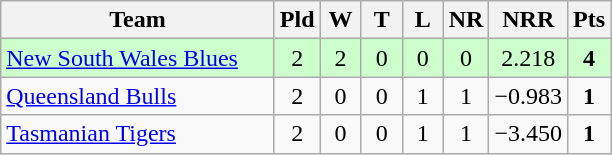<table class="wikitable sortable" style="text-align:center">
<tr>
<th width=175>Team</th>
<th width=20 abbr="Played">Pld</th>
<th width=20 abbr="Won">W</th>
<th width=20 abbr="Tied">T</th>
<th width=20 abbr="Lost">L</th>
<th width=20 abbr="No result">NR</th>
<th width=20 abbr="Net run rate">NRR</th>
<th width=20 abbr="Points">Pts</th>
</tr>
<tr style="background:#ccffcc">
<td style="text-align:left"><a href='#'>New South Wales Blues</a></td>
<td>2</td>
<td>2</td>
<td>0</td>
<td>0</td>
<td>0</td>
<td>2.218</td>
<td><strong>4</strong></td>
</tr>
<tr>
<td style="text-align:left"><a href='#'>Queensland Bulls</a></td>
<td>2</td>
<td>0</td>
<td>0</td>
<td>1</td>
<td>1</td>
<td>−0.983</td>
<td><strong>1</strong></td>
</tr>
<tr>
<td style="text-align:left"><a href='#'>Tasmanian Tigers</a></td>
<td>2</td>
<td>0</td>
<td>0</td>
<td>1</td>
<td>1</td>
<td>−3.450</td>
<td><strong>1</strong></td>
</tr>
</table>
